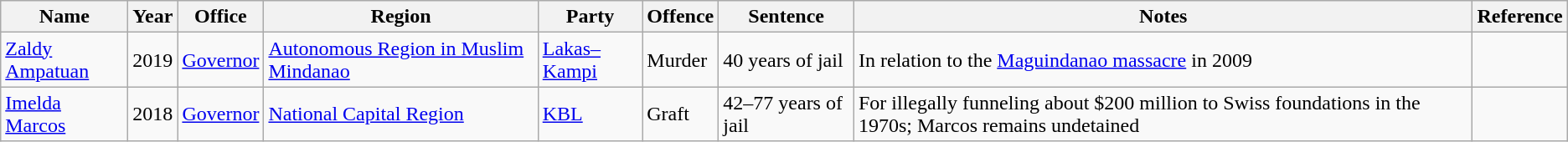<table class="wikitable">
<tr>
<th>Name</th>
<th>Year</th>
<th>Office</th>
<th>Region</th>
<th>Party</th>
<th>Offence</th>
<th>Sentence</th>
<th>Notes</th>
<th>Reference</th>
</tr>
<tr>
<td><a href='#'>Zaldy Ampatuan</a></td>
<td>2019</td>
<td><a href='#'>Governor</a></td>
<td><a href='#'>Autonomous Region in Muslim Mindanao</a></td>
<td><a href='#'>Lakas–Kampi</a></td>
<td>Murder</td>
<td>40 years of jail</td>
<td>In relation to the <a href='#'>Maguindanao massacre</a> in 2009</td>
<td></td>
</tr>
<tr>
<td><a href='#'>Imelda Marcos</a></td>
<td>2018</td>
<td><a href='#'>Governor</a></td>
<td><a href='#'>National Capital Region</a></td>
<td><a href='#'>KBL</a></td>
<td>Graft</td>
<td>42–77 years of jail<br></td>
<td>For illegally funneling about $200 million to Swiss foundations in the 1970s; Marcos remains undetained</td>
<td></td>
</tr>
</table>
